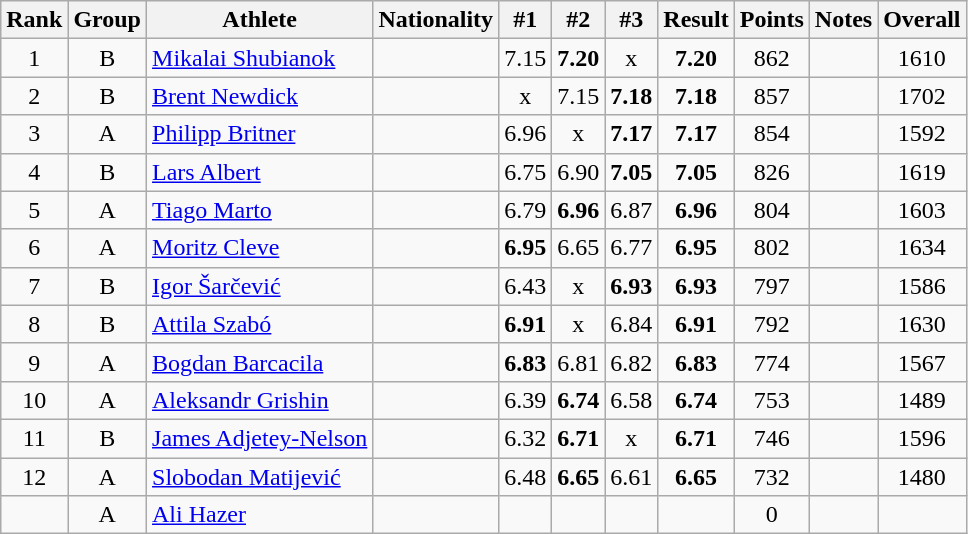<table class="wikitable sortable" style="text-align:center">
<tr>
<th>Rank</th>
<th>Group</th>
<th>Athlete</th>
<th>Nationality</th>
<th>#1</th>
<th>#2</th>
<th>#3</th>
<th>Result</th>
<th>Points</th>
<th>Notes</th>
<th>Overall</th>
</tr>
<tr>
<td>1</td>
<td>B</td>
<td align=left><a href='#'>Mikalai Shubianok</a></td>
<td align=left></td>
<td>7.15</td>
<td><strong>7.20</strong></td>
<td>x</td>
<td><strong>7.20</strong></td>
<td>862</td>
<td></td>
<td>1610</td>
</tr>
<tr>
<td>2</td>
<td>B</td>
<td align=left><a href='#'>Brent Newdick</a></td>
<td align=left></td>
<td>x</td>
<td>7.15</td>
<td><strong>7.18</strong></td>
<td><strong>7.18</strong></td>
<td>857</td>
<td></td>
<td>1702</td>
</tr>
<tr>
<td>3</td>
<td>A</td>
<td align=left><a href='#'>Philipp Britner</a></td>
<td align=left></td>
<td>6.96</td>
<td>x</td>
<td><strong>7.17</strong></td>
<td><strong>7.17</strong></td>
<td>854</td>
<td></td>
<td>1592</td>
</tr>
<tr>
<td>4</td>
<td>B</td>
<td align=left><a href='#'>Lars Albert</a></td>
<td align=left></td>
<td>6.75</td>
<td>6.90</td>
<td><strong>7.05</strong></td>
<td><strong>7.05</strong></td>
<td>826</td>
<td></td>
<td>1619</td>
</tr>
<tr>
<td>5</td>
<td>A</td>
<td align=left><a href='#'>Tiago Marto</a></td>
<td align=left></td>
<td>6.79</td>
<td><strong>6.96</strong></td>
<td>6.87</td>
<td><strong>6.96</strong></td>
<td>804</td>
<td></td>
<td>1603</td>
</tr>
<tr>
<td>6</td>
<td>A</td>
<td align=left><a href='#'>Moritz Cleve</a></td>
<td align=left></td>
<td><strong>6.95</strong></td>
<td>6.65</td>
<td>6.77</td>
<td><strong>6.95</strong></td>
<td>802</td>
<td></td>
<td>1634</td>
</tr>
<tr>
<td>7</td>
<td>B</td>
<td align=left><a href='#'>Igor Šarčević</a></td>
<td align=left></td>
<td>6.43</td>
<td>x</td>
<td><strong>6.93</strong></td>
<td><strong>6.93</strong></td>
<td>797</td>
<td></td>
<td>1586</td>
</tr>
<tr>
<td>8</td>
<td>B</td>
<td align=left><a href='#'>Attila Szabó</a></td>
<td align=left></td>
<td><strong>6.91</strong></td>
<td>x</td>
<td>6.84</td>
<td><strong>6.91</strong></td>
<td>792</td>
<td></td>
<td>1630</td>
</tr>
<tr>
<td>9</td>
<td>A</td>
<td align=left><a href='#'>Bogdan Barcacila</a></td>
<td align=left></td>
<td><strong>6.83</strong></td>
<td>6.81</td>
<td>6.82</td>
<td><strong>6.83</strong></td>
<td>774</td>
<td></td>
<td>1567</td>
</tr>
<tr>
<td>10</td>
<td>A</td>
<td align=left><a href='#'>Aleksandr Grishin</a></td>
<td align=left></td>
<td>6.39</td>
<td><strong>6.74</strong></td>
<td>6.58</td>
<td><strong>6.74</strong></td>
<td>753</td>
<td></td>
<td>1489</td>
</tr>
<tr>
<td>11</td>
<td>B</td>
<td align=left><a href='#'>James Adjetey-Nelson</a></td>
<td align=left></td>
<td>6.32</td>
<td><strong>6.71</strong></td>
<td>x</td>
<td><strong>6.71</strong></td>
<td>746</td>
<td></td>
<td>1596</td>
</tr>
<tr>
<td>12</td>
<td>A</td>
<td align=left><a href='#'>Slobodan Matijević</a></td>
<td align=left></td>
<td>6.48</td>
<td><strong>6.65</strong></td>
<td>6.61</td>
<td><strong>6.65</strong></td>
<td>732</td>
<td></td>
<td>1480</td>
</tr>
<tr>
<td></td>
<td>A</td>
<td align=left><a href='#'>Ali Hazer</a></td>
<td align=left></td>
<td></td>
<td></td>
<td></td>
<td><strong></strong></td>
<td>0</td>
<td></td>
<td></td>
</tr>
</table>
